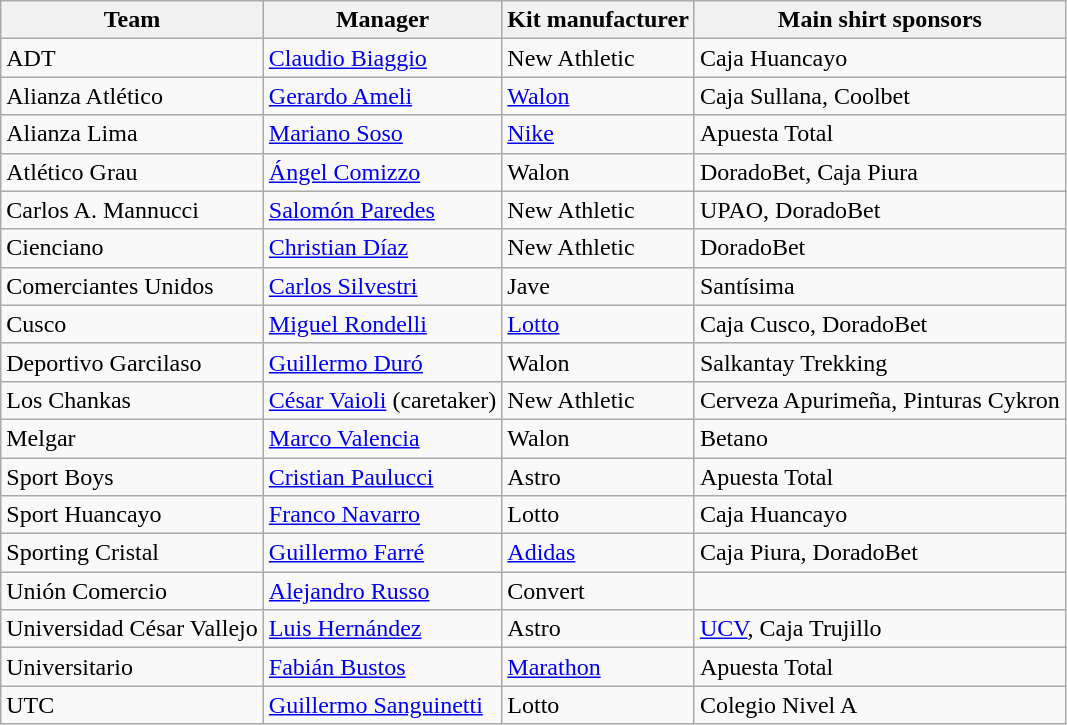<table class="wikitable">
<tr>
<th>Team</th>
<th>Manager</th>
<th>Kit manufacturer</th>
<th>Main shirt sponsors</th>
</tr>
<tr>
<td>ADT</td>
<td> <a href='#'>Claudio Biaggio</a></td>
<td>New Athletic</td>
<td>Caja Huancayo</td>
</tr>
<tr>
<td>Alianza Atlético</td>
<td> <a href='#'>Gerardo Ameli</a></td>
<td><a href='#'>Walon</a></td>
<td>Caja Sullana, Coolbet</td>
</tr>
<tr>
<td>Alianza Lima</td>
<td> <a href='#'>Mariano Soso</a></td>
<td><a href='#'>Nike</a></td>
<td>Apuesta Total</td>
</tr>
<tr>
<td>Atlético Grau</td>
<td> <a href='#'>Ángel Comizzo</a></td>
<td>Walon</td>
<td>DoradoBet, Caja Piura</td>
</tr>
<tr>
<td>Carlos A. Mannucci</td>
<td> <a href='#'>Salomón Paredes</a></td>
<td>New Athletic</td>
<td>UPAO, DoradoBet</td>
</tr>
<tr>
<td>Cienciano</td>
<td> <a href='#'>Christian Díaz</a></td>
<td>New Athletic</td>
<td>DoradoBet</td>
</tr>
<tr>
<td>Comerciantes Unidos</td>
<td> <a href='#'>Carlos Silvestri</a></td>
<td>Jave</td>
<td>Santísima</td>
</tr>
<tr>
<td>Cusco</td>
<td> <a href='#'>Miguel Rondelli</a></td>
<td><a href='#'>Lotto</a></td>
<td>Caja Cusco, DoradoBet</td>
</tr>
<tr>
<td>Deportivo Garcilaso</td>
<td> <a href='#'>Guillermo Duró</a></td>
<td>Walon</td>
<td>Salkantay Trekking</td>
</tr>
<tr>
<td>Los Chankas</td>
<td> <a href='#'>César Vaioli</a> (caretaker)</td>
<td>New Athletic</td>
<td>Cerveza Apurimeña, Pinturas Cykron</td>
</tr>
<tr>
<td>Melgar</td>
<td> <a href='#'>Marco Valencia</a></td>
<td>Walon</td>
<td>Betano</td>
</tr>
<tr>
<td>Sport Boys</td>
<td> <a href='#'>Cristian Paulucci</a></td>
<td>Astro</td>
<td>Apuesta Total</td>
</tr>
<tr>
<td>Sport Huancayo</td>
<td> <a href='#'>Franco Navarro</a></td>
<td>Lotto</td>
<td>Caja Huancayo</td>
</tr>
<tr>
<td>Sporting Cristal</td>
<td> <a href='#'>Guillermo Farré</a></td>
<td><a href='#'>Adidas</a></td>
<td>Caja Piura, DoradoBet</td>
</tr>
<tr>
<td>Unión Comercio</td>
<td> <a href='#'>Alejandro Russo</a></td>
<td>Convert</td>
<td></td>
</tr>
<tr>
<td>Universidad César Vallejo</td>
<td> <a href='#'>Luis Hernández</a></td>
<td>Astro</td>
<td><a href='#'>UCV</a>, Caja Trujillo</td>
</tr>
<tr>
<td>Universitario</td>
<td> <a href='#'>Fabián Bustos</a></td>
<td><a href='#'>Marathon</a></td>
<td>Apuesta Total</td>
</tr>
<tr>
<td>UTC</td>
<td> <a href='#'>Guillermo Sanguinetti</a></td>
<td>Lotto</td>
<td>Colegio Nivel A</td>
</tr>
</table>
